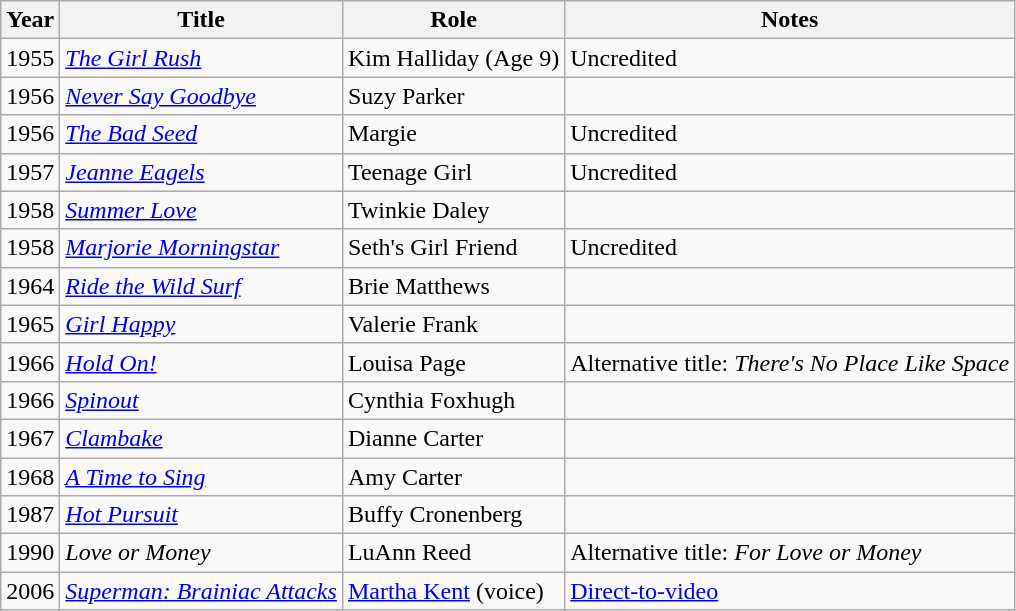<table class="wikitable sortable">
<tr>
<th>Year</th>
<th>Title</th>
<th>Role</th>
<th class="unsortable">Notes</th>
</tr>
<tr>
<td>1955</td>
<td><em><a href='#'>The Girl Rush</a></em></td>
<td>Kim Halliday (Age 9)</td>
<td>Uncredited</td>
</tr>
<tr>
<td>1956</td>
<td><em><a href='#'>Never Say Goodbye</a></em></td>
<td>Suzy Parker</td>
<td></td>
</tr>
<tr>
<td>1956</td>
<td><em><a href='#'>The Bad Seed</a></em></td>
<td>Margie</td>
<td>Uncredited</td>
</tr>
<tr>
<td>1957</td>
<td><em><a href='#'>Jeanne Eagels</a></em></td>
<td>Teenage Girl</td>
<td>Uncredited</td>
</tr>
<tr>
<td>1958</td>
<td><em><a href='#'>Summer Love</a></em></td>
<td>Twinkie Daley</td>
<td></td>
</tr>
<tr>
<td>1958</td>
<td><em><a href='#'>Marjorie Morningstar</a></em></td>
<td>Seth's Girl Friend</td>
<td>Uncredited</td>
</tr>
<tr>
<td>1964</td>
<td><em><a href='#'>Ride the Wild Surf</a></em></td>
<td>Brie Matthews</td>
<td></td>
</tr>
<tr>
<td>1965</td>
<td><em><a href='#'>Girl Happy</a></em></td>
<td>Valerie Frank</td>
<td></td>
</tr>
<tr>
<td>1966</td>
<td><em><a href='#'>Hold On!</a></em></td>
<td>Louisa Page</td>
<td>Alternative title: <em>There's No Place Like Space</em></td>
</tr>
<tr>
<td>1966</td>
<td><em><a href='#'>Spinout</a></em></td>
<td>Cynthia Foxhugh</td>
<td></td>
</tr>
<tr>
<td>1967</td>
<td><em><a href='#'>Clambake</a></em></td>
<td>Dianne Carter</td>
<td></td>
</tr>
<tr>
<td>1968</td>
<td><em><a href='#'>A Time to Sing</a></em></td>
<td>Amy Carter</td>
<td></td>
</tr>
<tr>
<td>1987</td>
<td><em><a href='#'>Hot Pursuit</a></em></td>
<td>Buffy Cronenberg</td>
<td></td>
</tr>
<tr>
<td>1990</td>
<td><em>Love or Money</em></td>
<td>LuAnn Reed</td>
<td>Alternative title: <em>For Love or Money</em></td>
</tr>
<tr>
<td>2006</td>
<td><em><a href='#'>Superman: Brainiac Attacks</a></em></td>
<td><a href='#'>Martha Kent</a> (voice)</td>
<td><a href='#'>Direct-to-video</a></td>
</tr>
</table>
